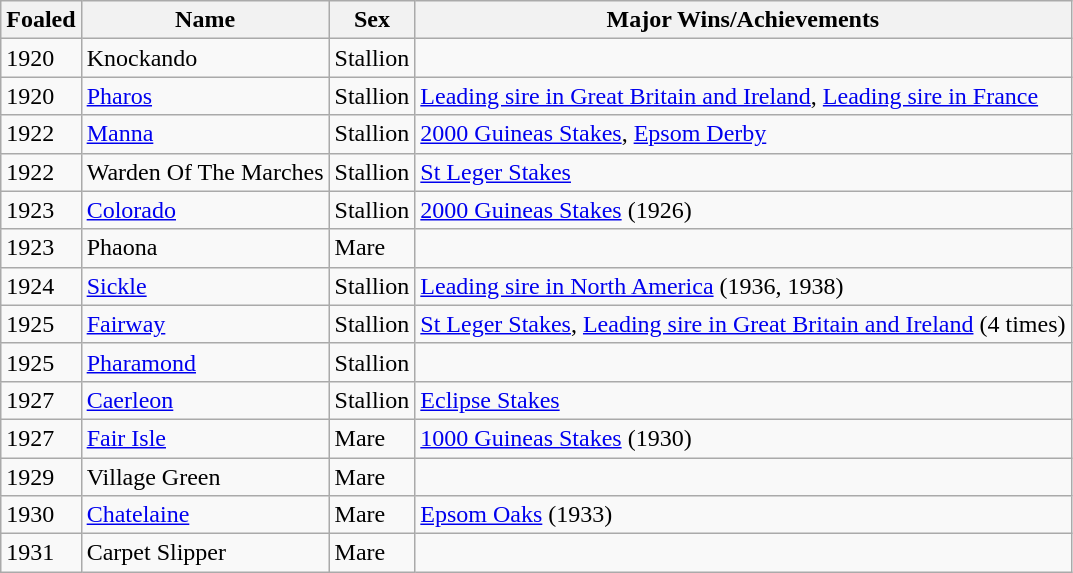<table class="wikitable">
<tr>
<th>Foaled</th>
<th>Name</th>
<th>Sex</th>
<th>Major Wins/Achievements</th>
</tr>
<tr>
<td>1920</td>
<td>Knockando</td>
<td>Stallion</td>
<td></td>
</tr>
<tr>
<td>1920</td>
<td><a href='#'>Pharos</a></td>
<td>Stallion</td>
<td><a href='#'>Leading sire in Great Britain and Ireland</a>, <a href='#'>Leading sire in France</a></td>
</tr>
<tr>
<td>1922</td>
<td><a href='#'>Manna</a></td>
<td>Stallion</td>
<td><a href='#'>2000 Guineas Stakes</a>, <a href='#'>Epsom Derby</a></td>
</tr>
<tr>
<td>1922</td>
<td>Warden Of The Marches</td>
<td>Stallion</td>
<td><a href='#'>St Leger Stakes</a></td>
</tr>
<tr>
<td>1923</td>
<td><a href='#'>Colorado</a></td>
<td>Stallion</td>
<td><a href='#'>2000 Guineas Stakes</a> (1926)</td>
</tr>
<tr>
<td>1923</td>
<td>Phaona</td>
<td>Mare</td>
<td></td>
</tr>
<tr>
<td>1924</td>
<td><a href='#'>Sickle</a></td>
<td>Stallion</td>
<td><a href='#'>Leading sire in North America</a> (1936, 1938)</td>
</tr>
<tr>
<td>1925</td>
<td><a href='#'>Fairway</a></td>
<td>Stallion</td>
<td><a href='#'>St Leger Stakes</a>, <a href='#'>Leading sire in Great Britain and Ireland</a> (4 times)</td>
</tr>
<tr>
<td>1925</td>
<td><a href='#'>Pharamond</a></td>
<td>Stallion</td>
<td></td>
</tr>
<tr>
<td>1927</td>
<td><a href='#'>Caerleon</a></td>
<td>Stallion</td>
<td><a href='#'>Eclipse Stakes</a></td>
</tr>
<tr>
<td>1927</td>
<td><a href='#'>Fair Isle</a></td>
<td>Mare</td>
<td><a href='#'>1000 Guineas Stakes</a> (1930)</td>
</tr>
<tr>
<td>1929</td>
<td>Village Green</td>
<td>Mare</td>
<td></td>
</tr>
<tr>
<td>1930</td>
<td><a href='#'>Chatelaine</a></td>
<td>Mare</td>
<td><a href='#'>Epsom Oaks</a> (1933)</td>
</tr>
<tr>
<td>1931</td>
<td>Carpet Slipper</td>
<td>Mare</td>
<td></td>
</tr>
</table>
